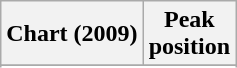<table class="wikitable sortable">
<tr>
<th>Chart (2009)</th>
<th>Peak<br> position</th>
</tr>
<tr>
</tr>
<tr>
</tr>
<tr>
</tr>
<tr>
</tr>
<tr>
</tr>
</table>
